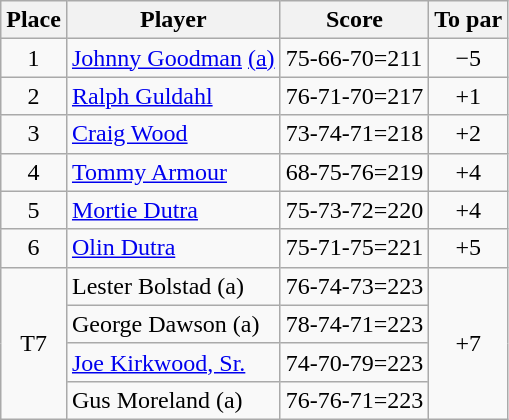<table class=wikitable>
<tr>
<th>Place</th>
<th>Player</th>
<th>Score</th>
<th>To par</th>
</tr>
<tr>
<td align=center>1</td>
<td> <a href='#'>Johnny Goodman</a> <a href='#'>(a)</a></td>
<td>75-66-70=211</td>
<td align=center>−5</td>
</tr>
<tr>
<td align=center>2</td>
<td> <a href='#'>Ralph Guldahl</a></td>
<td>76-71-70=217</td>
<td align=center>+1</td>
</tr>
<tr>
<td align=center>3</td>
<td> <a href='#'>Craig Wood</a></td>
<td>73-74-71=218</td>
<td align=center>+2</td>
</tr>
<tr>
<td align=center>4</td>
<td> <a href='#'>Tommy Armour</a></td>
<td>68-75-76=219</td>
<td align=center>+4</td>
</tr>
<tr>
<td align=center>5</td>
<td> <a href='#'>Mortie Dutra</a></td>
<td>75-73-72=220</td>
<td align=center>+4</td>
</tr>
<tr>
<td align=center>6</td>
<td> <a href='#'>Olin Dutra</a></td>
<td>75-71-75=221</td>
<td align=center>+5</td>
</tr>
<tr>
<td rowspan=4 align=center>T7</td>
<td> Lester Bolstad (a)</td>
<td>76-74-73=223</td>
<td rowspan=4 align=center>+7</td>
</tr>
<tr>
<td> George Dawson (a)</td>
<td>78-74-71=223</td>
</tr>
<tr>
<td> <a href='#'>Joe Kirkwood, Sr.</a></td>
<td>74-70-79=223</td>
</tr>
<tr>
<td> Gus Moreland (a)</td>
<td>76-76-71=223</td>
</tr>
</table>
